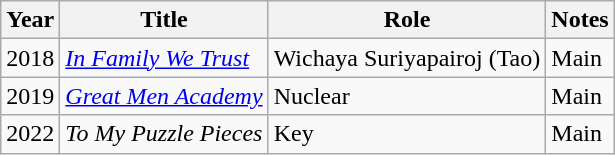<table class="wikitable">
<tr>
<th scope="col">Year</th>
<th scope="col">Title</th>
<th scope="col">Role</th>
<th class="unsortable">Notes</th>
</tr>
<tr>
<td>2018</td>
<td><em><a href='#'>In Family We Trust</a></em></td>
<td>Wichaya Suriyapairoj (Tao)</td>
<td>Main</td>
</tr>
<tr>
<td>2019</td>
<td><em><a href='#'>Great Men Academy</a></em></td>
<td>Nuclear</td>
<td>Main</td>
</tr>
<tr>
<td>2022</td>
<td><em>To My Puzzle Pieces</em></td>
<td>Key</td>
<td>Main</td>
</tr>
</table>
